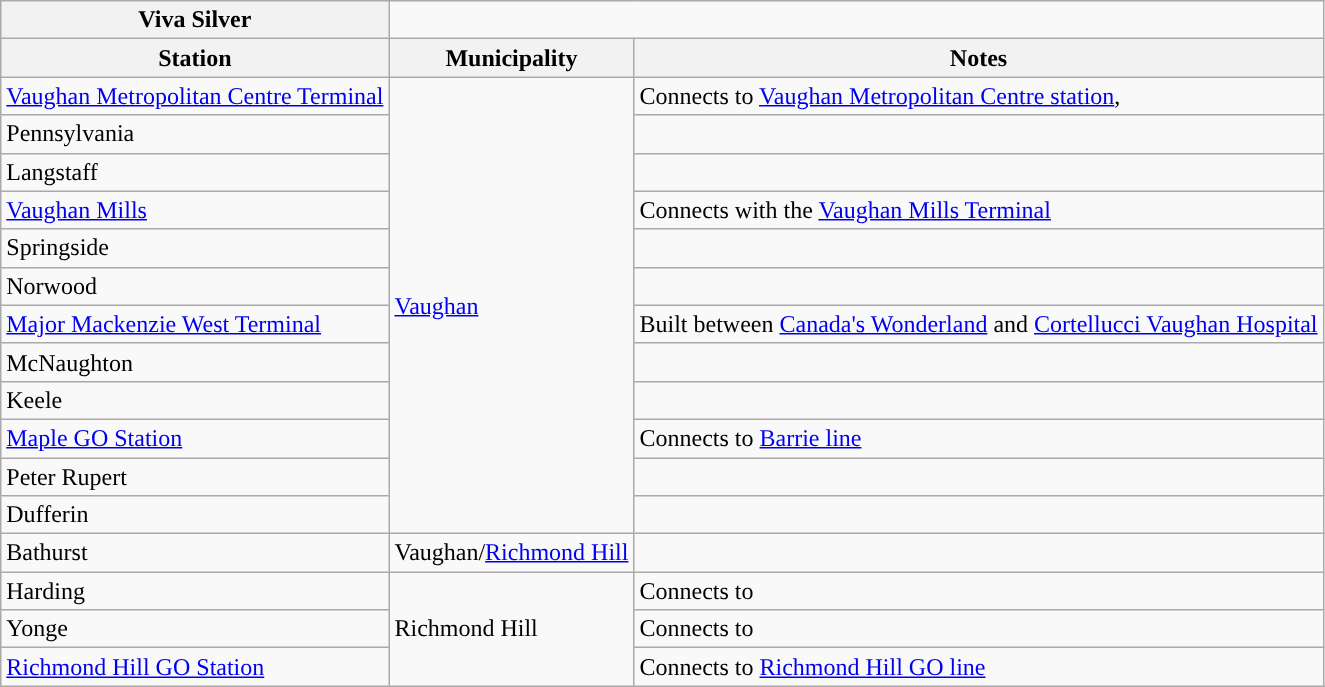<table class="wikitable sortable">
<tr>
<th style="background:#">Viva Silver</th>
</tr>
<tr>
<th>Station</th>
<th>Municipality</th>
<th>Notes</th>
</tr>
<tr>
<td><a href='#'>Vaughan Metropolitan Centre Terminal</a></td>
<td rowspan="12"><a href='#'>Vaughan</a></td>
<td>Connects to  <a href='#'>Vaughan Metropolitan Centre station</a>, </td>
</tr>
<tr>
<td>Pennsylvania</td>
<td></td>
</tr>
<tr>
<td>Langstaff</td>
<td></td>
</tr>
<tr>
<td><a href='#'>Vaughan Mills</a></td>
<td>Connects with the <a href='#'>Vaughan Mills Terminal</a></td>
</tr>
<tr>
<td>Springside</td>
<td></td>
</tr>
<tr>
<td>Norwood</td>
<td></td>
</tr>
<tr>
<td><a href='#'>Major Mackenzie West Terminal</a></td>
<td>Built between <a href='#'>Canada's Wonderland</a> and <a href='#'>Cortellucci Vaughan Hospital</a></td>
</tr>
<tr>
<td>McNaughton</td>
<td></td>
</tr>
<tr>
<td>Keele</td>
<td></td>
</tr>
<tr>
<td><a href='#'>Maple GO Station</a></td>
<td>Connects to  <a href='#'>Barrie line</a></td>
</tr>
<tr>
<td>Peter Rupert</td>
<td></td>
</tr>
<tr>
<td>Dufferin</td>
<td></td>
</tr>
<tr>
<td>Bathurst</td>
<td>Vaughan/<a href='#'>Richmond Hill</a></td>
<td></td>
</tr>
<tr>
<td>Harding</td>
<td rowspan="3">Richmond Hill</td>
<td>Connects to </td>
</tr>
<tr>
<td>Yonge</td>
<td>Connects to  </td>
</tr>
<tr>
<td><a href='#'>Richmond Hill GO Station</a></td>
<td>Connects to  <a href='#'>Richmond Hill GO line</a></td>
</tr>
</table>
